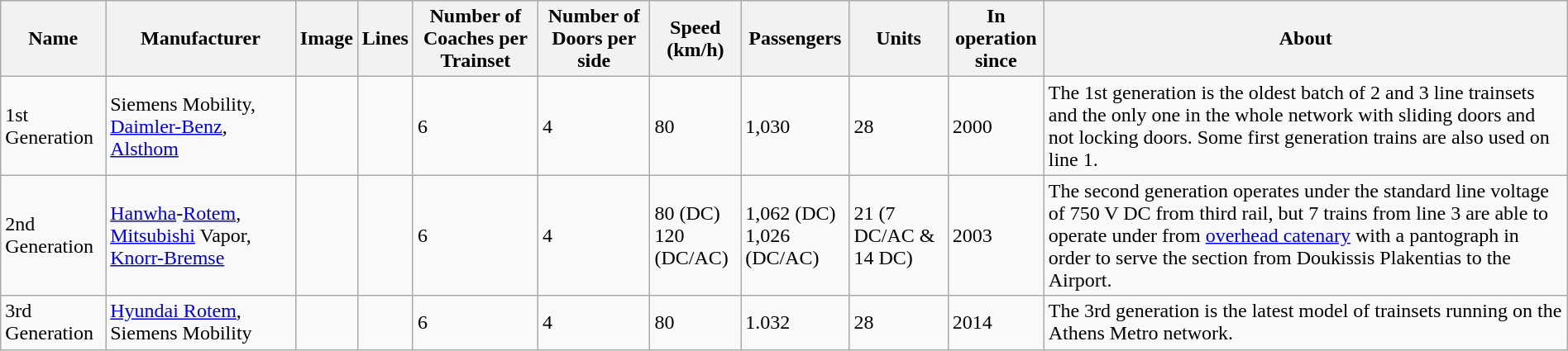<table class="wikitable sortable" style="width: 100%; margin-bottom: 10px;">
<tr>
<th>Name</th>
<th>Manufacturer</th>
<th>Image</th>
<th>Lines</th>
<th>Number of Coaches per Trainset</th>
<th>Number of Doors per side</th>
<th>Speed<br>(km/h)</th>
<th>Passengers</th>
<th>Units</th>
<th>In operation<br>since</th>
<th>About</th>
</tr>
<tr>
<td>1st<br>Generation</td>
<td>Siemens Mobility, <a href='#'>Daimler-Benz</a>, <a href='#'>Alsthοm</a></td>
<td></td>
<td>  </td>
<td>6</td>
<td>4</td>
<td>80</td>
<td>1,030</td>
<td>28</td>
<td>2000</td>
<td>The 1st generation is the oldest batch of 2 and 3 line trainsets and the only one in the whole network with sliding doors and not locking doors. Some first generation trains are also used on line 1.</td>
</tr>
<tr>
<td>2nd Generation</td>
<td><a href='#'>Hanwha</a>-<a href='#'>Rotem</a>, <a href='#'>Mitsubishi</a> Vapor, <a href='#'>Knorr-Bremse</a></td>
<td></td>
<td> </td>
<td>6</td>
<td>4</td>
<td>80 (DC)<br>120 (DC/AC)</td>
<td>1,062 (DC)<br>1,026 (DC/AC)</td>
<td>21 (7 DC/AC & 14 DC)</td>
<td>2003</td>
<td>The second generation operates under the standard line voltage of 750 V DC from third rail, but 7 trains from line 3 are able to operate under  from <a href='#'>overhead catenary</a> with a pantograph in order to serve the section from Doukissis Plakentias to the Airport.</td>
</tr>
<tr>
<td>3rd Generation</td>
<td><a href='#'>Hyundai Rotem</a>, Siemens Mobility</td>
<td></td>
<td> </td>
<td>6</td>
<td>4</td>
<td>80</td>
<td>1.032</td>
<td>28</td>
<td>2014</td>
<td>The 3rd generation is the latest model of trainsets running on the Athens Metro network.</td>
</tr>
</table>
